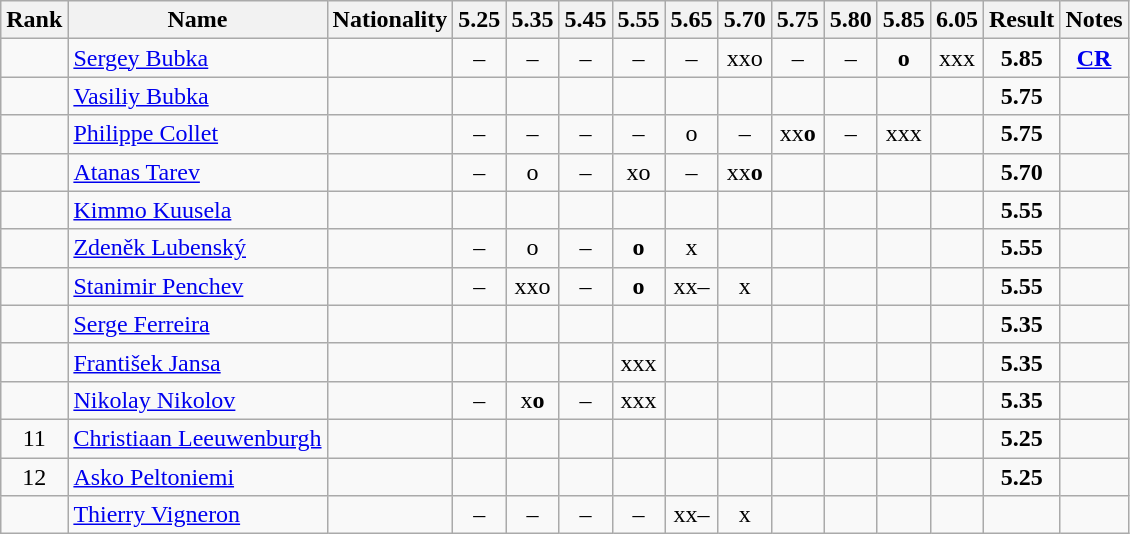<table class="wikitable sortable" style="text-align:center">
<tr>
<th>Rank</th>
<th>Name</th>
<th>Nationality</th>
<th>5.25</th>
<th>5.35</th>
<th>5.45</th>
<th>5.55</th>
<th>5.65</th>
<th>5.70</th>
<th>5.75</th>
<th>5.80</th>
<th>5.85</th>
<th>6.05</th>
<th>Result</th>
<th>Notes</th>
</tr>
<tr>
<td></td>
<td align=left><a href='#'>Sergey Bubka</a></td>
<td align=left></td>
<td>–</td>
<td>–</td>
<td>–</td>
<td>–</td>
<td>–</td>
<td>xxo</td>
<td>–</td>
<td>–</td>
<td><strong>o</strong></td>
<td>xxx</td>
<td><strong>5.85</strong></td>
<td><strong><a href='#'>CR</a></strong></td>
</tr>
<tr>
<td></td>
<td align=left><a href='#'>Vasiliy Bubka</a></td>
<td align=left></td>
<td></td>
<td></td>
<td></td>
<td></td>
<td></td>
<td></td>
<td></td>
<td></td>
<td></td>
<td></td>
<td><strong>5.75</strong></td>
<td></td>
</tr>
<tr>
<td></td>
<td align=left><a href='#'>Philippe Collet</a></td>
<td align=left></td>
<td>–</td>
<td>–</td>
<td>–</td>
<td>–</td>
<td>o</td>
<td>–</td>
<td>xx<strong>o</strong></td>
<td>–</td>
<td>xxx</td>
<td></td>
<td><strong>5.75</strong></td>
<td></td>
</tr>
<tr>
<td></td>
<td align=left><a href='#'>Atanas Tarev</a></td>
<td align=left></td>
<td>–</td>
<td>o</td>
<td>–</td>
<td>xo</td>
<td>–</td>
<td>xx<strong>o</strong></td>
<td></td>
<td></td>
<td></td>
<td></td>
<td><strong>5.70</strong></td>
<td></td>
</tr>
<tr>
<td></td>
<td align=left><a href='#'>Kimmo Kuusela</a></td>
<td align=left></td>
<td></td>
<td></td>
<td></td>
<td></td>
<td></td>
<td></td>
<td></td>
<td></td>
<td></td>
<td></td>
<td><strong>5.55</strong></td>
<td></td>
</tr>
<tr>
<td></td>
<td align=left><a href='#'>Zdeněk Lubenský</a></td>
<td align=left></td>
<td>–</td>
<td>o</td>
<td>–</td>
<td><strong>o</strong></td>
<td>x</td>
<td></td>
<td></td>
<td></td>
<td></td>
<td></td>
<td><strong>5.55</strong></td>
<td></td>
</tr>
<tr>
<td></td>
<td align=left><a href='#'>Stanimir Penchev</a></td>
<td align=left></td>
<td>–</td>
<td>xxo</td>
<td>–</td>
<td><strong>o</strong></td>
<td>xx–</td>
<td>x</td>
<td></td>
<td></td>
<td></td>
<td></td>
<td><strong>5.55</strong></td>
<td></td>
</tr>
<tr>
<td></td>
<td align=left><a href='#'>Serge Ferreira</a></td>
<td align=left></td>
<td></td>
<td></td>
<td></td>
<td></td>
<td></td>
<td></td>
<td></td>
<td></td>
<td></td>
<td></td>
<td><strong>5.35</strong></td>
<td></td>
</tr>
<tr>
<td></td>
<td align=left><a href='#'>František Jansa</a></td>
<td align=left></td>
<td></td>
<td></td>
<td></td>
<td>xxx</td>
<td></td>
<td></td>
<td></td>
<td></td>
<td></td>
<td></td>
<td><strong>5.35</strong></td>
<td></td>
</tr>
<tr>
<td></td>
<td align=left><a href='#'>Nikolay Nikolov</a></td>
<td align=left></td>
<td>–</td>
<td>x<strong>o</strong></td>
<td>–</td>
<td>xxx</td>
<td></td>
<td></td>
<td></td>
<td></td>
<td></td>
<td></td>
<td><strong>5.35</strong></td>
<td></td>
</tr>
<tr>
<td>11</td>
<td align=left><a href='#'>Christiaan Leeuwenburgh</a></td>
<td align=left></td>
<td></td>
<td></td>
<td></td>
<td></td>
<td></td>
<td></td>
<td></td>
<td></td>
<td></td>
<td></td>
<td><strong>5.25</strong></td>
<td></td>
</tr>
<tr>
<td>12</td>
<td align=left><a href='#'>Asko Peltoniemi</a></td>
<td align=left></td>
<td></td>
<td></td>
<td></td>
<td></td>
<td></td>
<td></td>
<td></td>
<td></td>
<td></td>
<td></td>
<td><strong>5.25</strong></td>
<td></td>
</tr>
<tr>
<td></td>
<td align=left><a href='#'>Thierry Vigneron</a></td>
<td align=left></td>
<td>–</td>
<td>–</td>
<td>–</td>
<td>–</td>
<td>xx–</td>
<td>x</td>
<td></td>
<td></td>
<td></td>
<td></td>
<td><strong></strong></td>
<td></td>
</tr>
</table>
